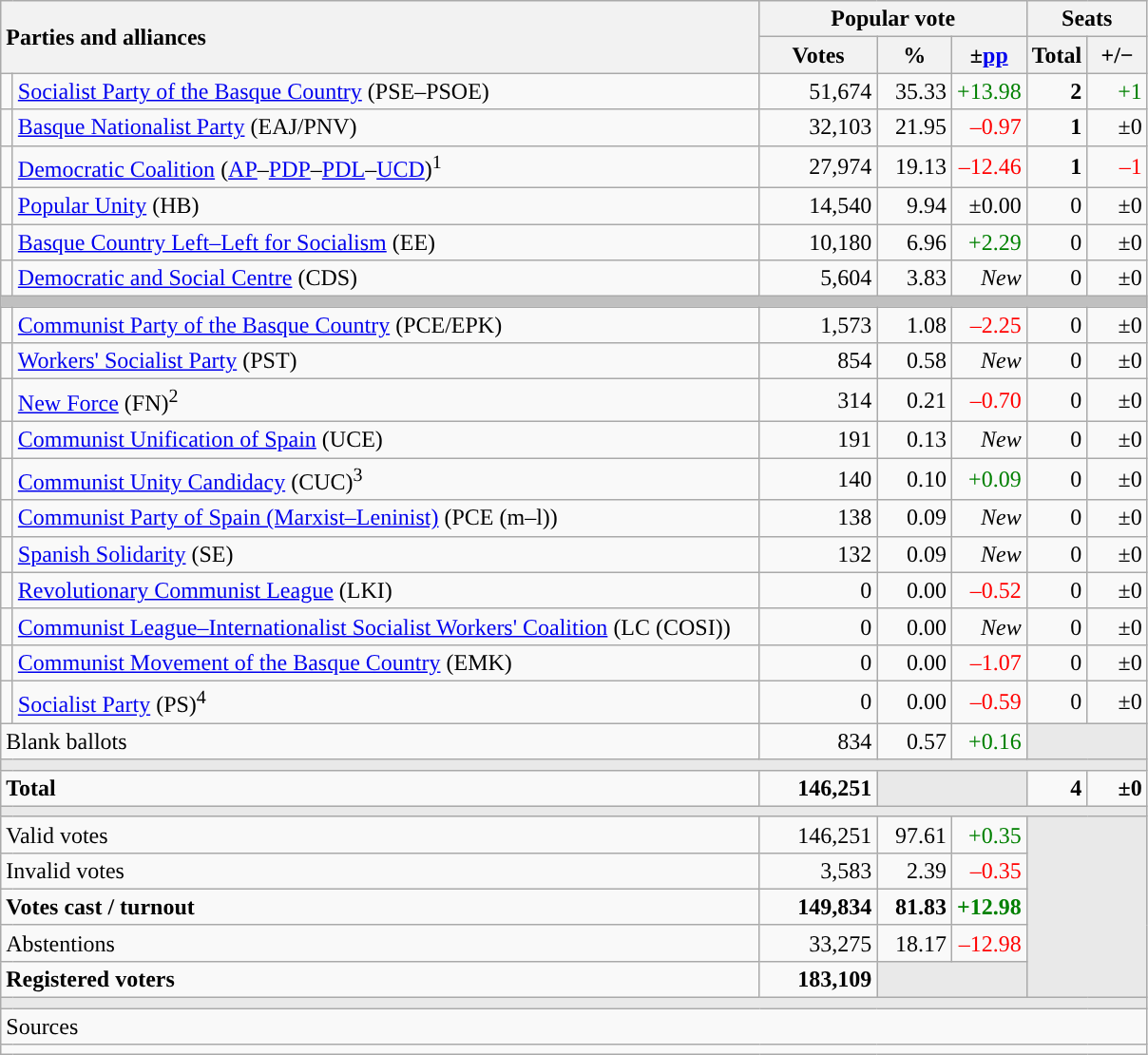<table class="wikitable" style="text-align:right;">
<tr>
<th style="text-align:left;" rowspan="2" colspan="2" width="525">Parties and alliances</th>
<th colspan="3">Popular vote</th>
<th colspan="2">Seats</th>
</tr>
<tr>
<th width="75">Votes</th>
<th width="45">%</th>
<th width="45">±<a href='#'>pp</a></th>
<th width="35">Total</th>
<th width="35">+/−</th>
</tr>
<tr>
<td width="1" style="color:inherit;background:"></td>
<td align="left"><a href='#'>Socialist Party of the Basque Country</a> (PSE–PSOE)</td>
<td>51,674</td>
<td>35.33</td>
<td style="color:green;">+13.98</td>
<td><strong>2</strong></td>
<td style="color:green;">+1</td>
</tr>
<tr>
<td style="color:inherit;background:"></td>
<td align="left"><a href='#'>Basque Nationalist Party</a> (EAJ/PNV)</td>
<td>32,103</td>
<td>21.95</td>
<td style="color:red;">–0.97</td>
<td><strong>1</strong></td>
<td>±0</td>
</tr>
<tr>
<td style="color:inherit;background:"></td>
<td align="left"><a href='#'>Democratic Coalition</a> (<a href='#'>AP</a>–<a href='#'>PDP</a>–<a href='#'>PDL</a>–<a href='#'>UCD</a>)<sup>1</sup></td>
<td>27,974</td>
<td>19.13</td>
<td style="color:red;">–12.46</td>
<td><strong>1</strong></td>
<td style="color:red;">–1</td>
</tr>
<tr>
<td style="color:inherit;background:"></td>
<td align="left"><a href='#'>Popular Unity</a> (HB)</td>
<td>14,540</td>
<td>9.94</td>
<td>±0.00</td>
<td>0</td>
<td>±0</td>
</tr>
<tr>
<td style="color:inherit;background:"></td>
<td align="left"><a href='#'>Basque Country Left–Left for Socialism</a> (EE)</td>
<td>10,180</td>
<td>6.96</td>
<td style="color:green;">+2.29</td>
<td>0</td>
<td>±0</td>
</tr>
<tr>
<td style="color:inherit;background:"></td>
<td align="left"><a href='#'>Democratic and Social Centre</a> (CDS)</td>
<td>5,604</td>
<td>3.83</td>
<td><em>New</em></td>
<td>0</td>
<td>±0</td>
</tr>
<tr>
<td colspan="7" bgcolor="#C0C0C0"></td>
</tr>
<tr>
<td style="color:inherit;background:"></td>
<td align="left"><a href='#'>Communist Party of the Basque Country</a> (PCE/EPK)</td>
<td>1,573</td>
<td>1.08</td>
<td style="color:red;">–2.25</td>
<td>0</td>
<td>±0</td>
</tr>
<tr>
<td style="color:inherit;background:"></td>
<td align="left"><a href='#'>Workers' Socialist Party</a> (PST)</td>
<td>854</td>
<td>0.58</td>
<td><em>New</em></td>
<td>0</td>
<td>±0</td>
</tr>
<tr>
<td style="color:inherit;background:"></td>
<td align="left"><a href='#'>New Force</a> (FN)<sup>2</sup></td>
<td>314</td>
<td>0.21</td>
<td style="color:red;">–0.70</td>
<td>0</td>
<td>±0</td>
</tr>
<tr>
<td style="color:inherit;background:"></td>
<td align="left"><a href='#'>Communist Unification of Spain</a> (UCE)</td>
<td>191</td>
<td>0.13</td>
<td><em>New</em></td>
<td>0</td>
<td>±0</td>
</tr>
<tr>
<td style="color:inherit;background:"></td>
<td align="left"><a href='#'>Communist Unity Candidacy</a> (CUC)<sup>3</sup></td>
<td>140</td>
<td>0.10</td>
<td style="color:green;">+0.09</td>
<td>0</td>
<td>±0</td>
</tr>
<tr>
<td style="color:inherit;background:"></td>
<td align="left"><a href='#'>Communist Party of Spain (Marxist–Leninist)</a> (PCE (m–l))</td>
<td>138</td>
<td>0.09</td>
<td><em>New</em></td>
<td>0</td>
<td>±0</td>
</tr>
<tr>
<td style="color:inherit;background:"></td>
<td align="left"><a href='#'>Spanish Solidarity</a> (SE)</td>
<td>132</td>
<td>0.09</td>
<td><em>New</em></td>
<td>0</td>
<td>±0</td>
</tr>
<tr>
<td style="color:inherit;background:"></td>
<td align="left"><a href='#'>Revolutionary Communist League</a> (LKI)</td>
<td>0</td>
<td>0.00</td>
<td style="color:red;">–0.52</td>
<td>0</td>
<td>±0</td>
</tr>
<tr>
<td style="color:inherit;background:"></td>
<td align="left"><a href='#'>Communist League–Internationalist Socialist Workers' Coalition</a> (LC (COSI))</td>
<td>0</td>
<td>0.00</td>
<td><em>New</em></td>
<td>0</td>
<td>±0</td>
</tr>
<tr>
<td style="color:inherit;background:"></td>
<td align="left"><a href='#'>Communist Movement of the Basque Country</a> (EMK)</td>
<td>0</td>
<td>0.00</td>
<td style="color:red;">–1.07</td>
<td>0</td>
<td>±0</td>
</tr>
<tr>
<td style="color:inherit;background:"></td>
<td align="left"><a href='#'>Socialist Party</a> (PS)<sup>4</sup></td>
<td>0</td>
<td>0.00</td>
<td style="color:red;">–0.59</td>
<td>0</td>
<td>±0</td>
</tr>
<tr>
<td align="left" colspan="2">Blank ballots</td>
<td>834</td>
<td>0.57</td>
<td style="color:green;">+0.16</td>
<td bgcolor="#E9E9E9" colspan="2"></td>
</tr>
<tr>
<td colspan="7" bgcolor="#E9E9E9"></td>
</tr>
<tr style="font-weight:bold;">
<td align="left" colspan="2">Total</td>
<td>146,251</td>
<td bgcolor="#E9E9E9" colspan="2"></td>
<td>4</td>
<td>±0</td>
</tr>
<tr>
<td colspan="7" bgcolor="#E9E9E9"></td>
</tr>
<tr>
<td align="left" colspan="2">Valid votes</td>
<td>146,251</td>
<td>97.61</td>
<td style="color:green;">+0.35</td>
<td bgcolor="#E9E9E9" colspan="2" rowspan="5"></td>
</tr>
<tr>
<td align="left" colspan="2">Invalid votes</td>
<td>3,583</td>
<td>2.39</td>
<td style="color:red;">–0.35</td>
</tr>
<tr style="font-weight:bold;">
<td align="left" colspan="2">Votes cast / turnout</td>
<td>149,834</td>
<td>81.83</td>
<td style="color:green;">+12.98</td>
</tr>
<tr>
<td align="left" colspan="2">Abstentions</td>
<td>33,275</td>
<td>18.17</td>
<td style="color:red;">–12.98</td>
</tr>
<tr style="font-weight:bold;">
<td align="left" colspan="2">Registered voters</td>
<td>183,109</td>
<td bgcolor="#E9E9E9" colspan="2"></td>
</tr>
<tr>
<td colspan="7" bgcolor="#E9E9E9"></td>
</tr>
<tr>
<td align="left" colspan="7">Sources</td>
</tr>
<tr>
<td colspan="7" style="text-align:left; max-width:790px;"></td>
</tr>
</table>
